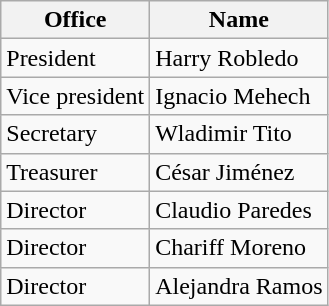<table class="wikitable">
<tr>
<th>Office</th>
<th>Name</th>
</tr>
<tr>
<td>President</td>
<td>Harry Robledo</td>
</tr>
<tr>
<td>Vice president</td>
<td>Ignacio Mehech</td>
</tr>
<tr>
<td>Secretary</td>
<td>Wladimir Tito</td>
</tr>
<tr>
<td>Treasurer</td>
<td>César Jiménez</td>
</tr>
<tr>
<td>Director</td>
<td>Claudio Paredes</td>
</tr>
<tr>
<td>Director</td>
<td>Chariff Moreno</td>
</tr>
<tr>
<td>Director</td>
<td>Alejandra Ramos</td>
</tr>
</table>
